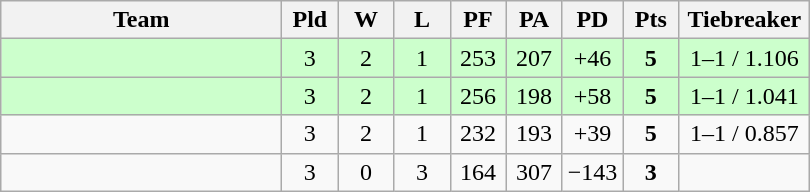<table class=wikitable style="text-align:center">
<tr>
<th width=180>Team</th>
<th width=30>Pld</th>
<th width=30>W</th>
<th width=30>L</th>
<th width=30>PF</th>
<th width=30>PA</th>
<th width=30>PD</th>
<th width=30>Pts</th>
<th width=80>Tiebreaker</th>
</tr>
<tr bgcolor=#ccffcc>
<td align=left></td>
<td>3</td>
<td>2</td>
<td>1</td>
<td>253</td>
<td>207</td>
<td>+46</td>
<td><strong>5</strong></td>
<td>1–1 / 1.106</td>
</tr>
<tr bgcolor=#ccffcc>
<td align=left></td>
<td>3</td>
<td>2</td>
<td>1</td>
<td>256</td>
<td>198</td>
<td>+58</td>
<td><strong>5</strong></td>
<td>1–1 / 1.041</td>
</tr>
<tr>
<td align=left></td>
<td>3</td>
<td>2</td>
<td>1</td>
<td>232</td>
<td>193</td>
<td>+39</td>
<td><strong>5</strong></td>
<td>1–1 / 0.857</td>
</tr>
<tr>
<td align=left></td>
<td>3</td>
<td>0</td>
<td>3</td>
<td>164</td>
<td>307</td>
<td>−143</td>
<td><strong>3</strong></td>
<td></td>
</tr>
</table>
